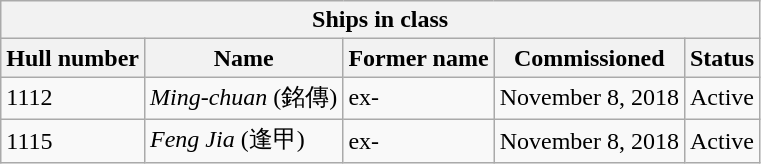<table class="wikitable">
<tr>
<th colspan="5">Ships in class</th>
</tr>
<tr>
<th>Hull number</th>
<th>Name</th>
<th>Former name</th>
<th>Commissioned</th>
<th>Status</th>
</tr>
<tr>
<td>1112</td>
<td><em>Ming-chuan</em> (銘傳)</td>
<td>ex-</td>
<td>November 8, 2018</td>
<td>Active</td>
</tr>
<tr>
<td>1115</td>
<td><em>Feng Jia</em> (逢甲)</td>
<td>ex-</td>
<td>November 8, 2018</td>
<td>Active</td>
</tr>
</table>
